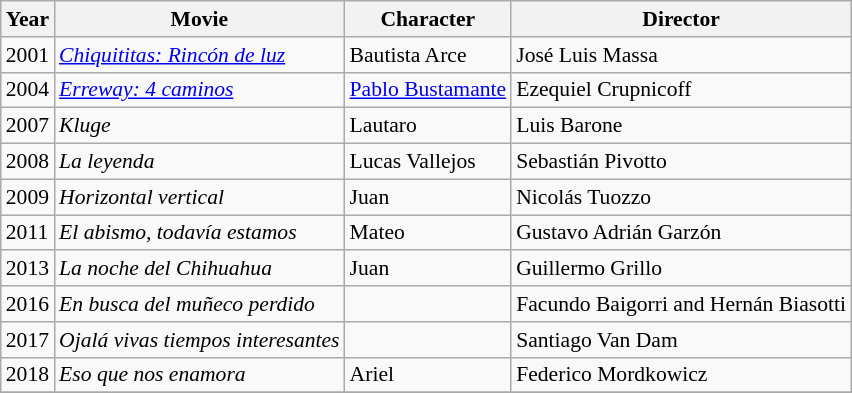<table class="wikitable" style="font-size: 90%;">
<tr>
<th>Year</th>
<th>Movie</th>
<th>Character</th>
<th>Director</th>
</tr>
<tr>
<td>2001</td>
<td><em><a href='#'>Chiquititas: Rincón de luz</a></em></td>
<td>Bautista Arce</td>
<td>José Luis Massa</td>
</tr>
<tr>
<td>2004</td>
<td><em><a href='#'>Erreway: 4 caminos</a></em></td>
<td><a href='#'>Pablo Bustamante</a></td>
<td>Ezequiel Crupnicoff</td>
</tr>
<tr>
<td>2007</td>
<td><em>Kluge</em></td>
<td>Lautaro</td>
<td>Luis Barone</td>
</tr>
<tr>
<td>2008</td>
<td><em>La leyenda</em></td>
<td>Lucas Vallejos</td>
<td>Sebastián Pivotto</td>
</tr>
<tr>
<td>2009</td>
<td><em>Horizontal vertical</em></td>
<td>Juan</td>
<td>Nicolás Tuozzo</td>
</tr>
<tr>
<td>2011</td>
<td><em>El abismo, todavía estamos</em></td>
<td>Mateo</td>
<td>Gustavo Adrián Garzón</td>
</tr>
<tr>
<td>2013</td>
<td><em>La noche del Chihuahua</em></td>
<td>Juan</td>
<td>Guillermo Grillo</td>
</tr>
<tr>
<td>2016</td>
<td><em>En busca del muñeco perdido</em></td>
<td></td>
<td>Facundo Baigorri and Hernán Biasotti</td>
</tr>
<tr>
<td>2017</td>
<td><em>Ojalá vivas tiempos interesantes</em></td>
<td></td>
<td>Santiago Van Dam</td>
</tr>
<tr>
<td>2018</td>
<td><em>Eso que nos enamora</em></td>
<td>Ariel</td>
<td>Federico Mordkowicz</td>
</tr>
<tr>
</tr>
</table>
